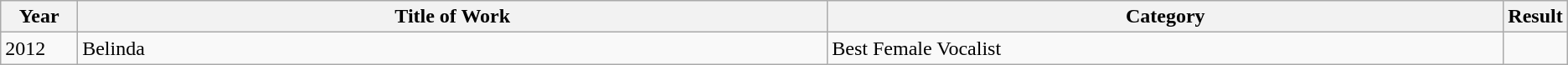<table class="wikitable" style="table-layout: fixed;">
<tr>
<th style="width:5%;">Year</th>
<th style="width:50%;">Title of Work</th>
<th style="width:50%;">Category</th>
<th style="width:10%;">Result</th>
</tr>
<tr>
<td>2012</td>
<td>Belinda</td>
<td>Best Female Vocalist</td>
<td></td>
</tr>
</table>
